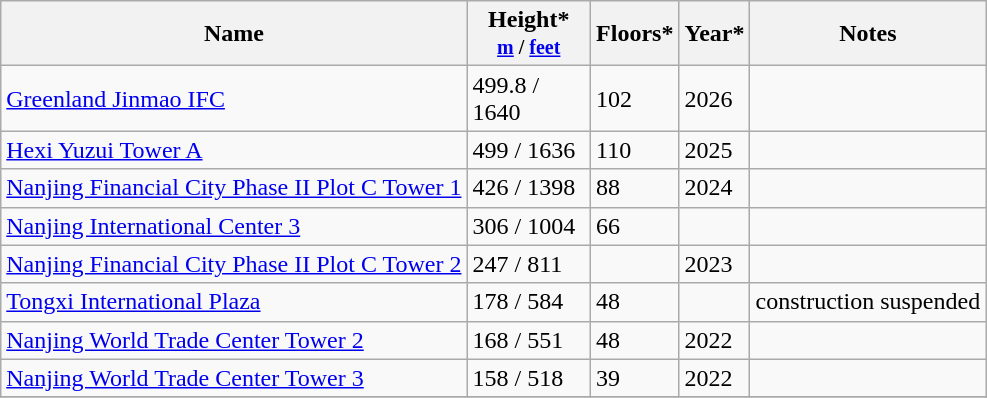<table class="wikitable sortable">
<tr>
<th>Name</th>
<th width="75px">Height*<br><small><a href='#'>m</a> / <a href='#'>feet</a></small></th>
<th>Floors*</th>
<th>Year*</th>
<th class="unsortable">Notes</th>
</tr>
<tr>
<td><a href='#'>Greenland Jinmao IFC</a></td>
<td>499.8 / 1640</td>
<td>102</td>
<td>2026</td>
<td></td>
</tr>
<tr>
<td><a href='#'>Hexi Yuzui Tower A</a></td>
<td>499 / 1636</td>
<td>110</td>
<td>2025</td>
<td></td>
</tr>
<tr>
<td><a href='#'>Nanjing Financial City Phase II Plot C Tower 1</a></td>
<td>426 / 1398</td>
<td>88</td>
<td>2024</td>
<td></td>
</tr>
<tr>
<td><a href='#'>Nanjing International Center 3</a></td>
<td>306 / 1004</td>
<td>66</td>
<td></td>
<td></td>
</tr>
<tr>
<td><a href='#'>Nanjing Financial City Phase II Plot C Tower 2</a></td>
<td>247 / 811</td>
<td></td>
<td>2023</td>
<td></td>
</tr>
<tr>
<td><a href='#'>Tongxi International Plaza</a></td>
<td>178 / 584</td>
<td>48</td>
<td></td>
<td>construction suspended </td>
</tr>
<tr>
<td><a href='#'>Nanjing World Trade Center Tower 2</a></td>
<td>168 / 551</td>
<td>48</td>
<td>2022</td>
<td></td>
</tr>
<tr>
<td><a href='#'>Nanjing World Trade Center Tower 3</a></td>
<td>158 / 518</td>
<td>39</td>
<td>2022</td>
<td></td>
</tr>
<tr>
</tr>
</table>
